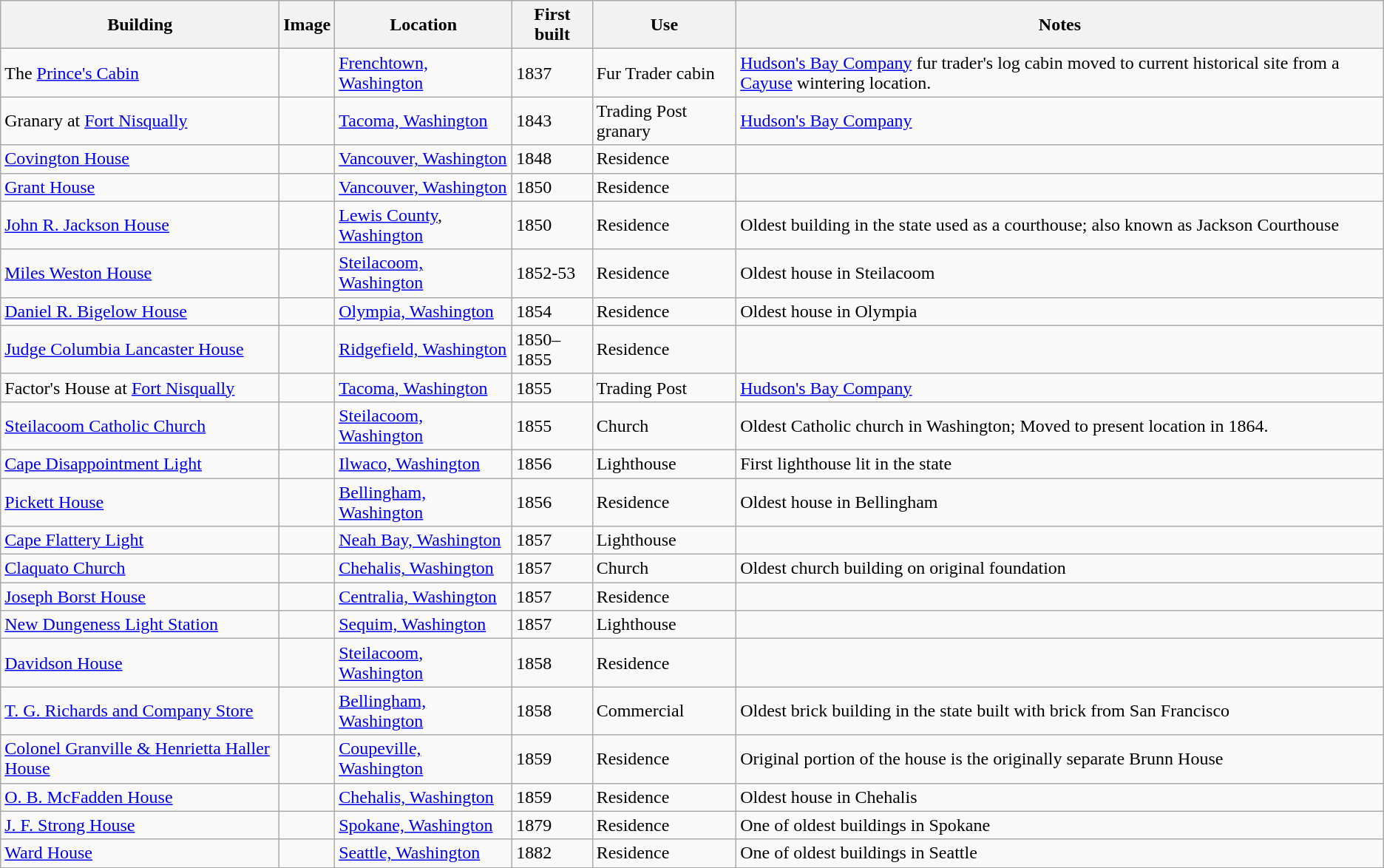<table class="wikitable sortable">
<tr>
<th>Building</th>
<th class="unsortable">Image</th>
<th>Location</th>
<th>First built</th>
<th>Use</th>
<th class="unsortable">Notes</th>
</tr>
<tr>
<td>The <a href='#'>Prince's Cabin</a></td>
<td></td>
<td><a href='#'>Frenchtown, Washington</a></td>
<td>1837</td>
<td>Fur Trader cabin</td>
<td><a href='#'>Hudson's Bay Company</a> fur trader's log cabin moved to current historical site from a <a href='#'>Cayuse</a> wintering location.</td>
</tr>
<tr>
<td>Granary at <a href='#'>Fort Nisqually</a></td>
<td></td>
<td><a href='#'>Tacoma, Washington</a></td>
<td>1843</td>
<td>Trading Post granary</td>
<td><a href='#'>Hudson's Bay Company</a></td>
</tr>
<tr>
<td><a href='#'>Covington House</a></td>
<td></td>
<td><a href='#'>Vancouver, Washington</a></td>
<td>1848</td>
<td>Residence</td>
<td></td>
</tr>
<tr>
<td><a href='#'>Grant House</a></td>
<td></td>
<td><a href='#'>Vancouver, Washington</a></td>
<td>1850</td>
<td>Residence</td>
<td></td>
</tr>
<tr>
<td><a href='#'>John R. Jackson House</a></td>
<td></td>
<td><a href='#'>Lewis County</a>, <a href='#'>Washington</a></td>
<td>1850</td>
<td>Residence</td>
<td>Oldest building in the state used as a courthouse; also known as Jackson Courthouse</td>
</tr>
<tr>
<td><a href='#'>Miles Weston House</a></td>
<td></td>
<td><a href='#'>Steilacoom, Washington</a></td>
<td>1852-53</td>
<td>Residence</td>
<td>Oldest house in Steilacoom</td>
</tr>
<tr>
<td><a href='#'>Daniel R. Bigelow House</a></td>
<td></td>
<td><a href='#'>Olympia, Washington</a></td>
<td>1854</td>
<td>Residence</td>
<td>Oldest house in Olympia</td>
</tr>
<tr>
<td><a href='#'>Judge Columbia Lancaster House</a></td>
<td></td>
<td><a href='#'>Ridgefield, Washington</a></td>
<td>1850–1855</td>
<td>Residence</td>
<td></td>
</tr>
<tr>
<td>Factor's House at <a href='#'>Fort Nisqually</a></td>
<td></td>
<td><a href='#'>Tacoma, Washington</a></td>
<td>1855</td>
<td>Trading Post</td>
<td><a href='#'>Hudson's Bay Company</a></td>
</tr>
<tr>
<td><a href='#'>Steilacoom Catholic Church</a></td>
<td></td>
<td><a href='#'>Steilacoom, Washington</a></td>
<td>1855</td>
<td>Church</td>
<td>Oldest Catholic church in Washington; Moved to present location in 1864.</td>
</tr>
<tr>
<td><a href='#'>Cape Disappointment Light</a></td>
<td></td>
<td><a href='#'>Ilwaco, Washington</a></td>
<td>1856</td>
<td>Lighthouse</td>
<td>First lighthouse lit in the state</td>
</tr>
<tr>
<td><a href='#'>Pickett House</a></td>
<td></td>
<td><a href='#'>Bellingham, Washington</a></td>
<td>1856</td>
<td>Residence</td>
<td>Oldest house in Bellingham</td>
</tr>
<tr>
<td><a href='#'>Cape Flattery Light</a></td>
<td></td>
<td><a href='#'>Neah Bay, Washington</a></td>
<td>1857</td>
<td>Lighthouse</td>
<td></td>
</tr>
<tr>
<td><a href='#'>Claquato Church</a></td>
<td></td>
<td><a href='#'>Chehalis, Washington</a></td>
<td>1857</td>
<td>Church</td>
<td>Oldest church building on original foundation</td>
</tr>
<tr>
<td><a href='#'>Joseph Borst House</a></td>
<td></td>
<td><a href='#'>Centralia, Washington</a></td>
<td>1857</td>
<td>Residence</td>
<td></td>
</tr>
<tr>
<td><a href='#'>New Dungeness Light Station</a></td>
<td></td>
<td><a href='#'>Sequim, Washington</a></td>
<td>1857</td>
<td>Lighthouse</td>
<td></td>
</tr>
<tr>
<td><a href='#'>Davidson House</a></td>
<td></td>
<td><a href='#'>Steilacoom, Washington</a></td>
<td>1858</td>
<td>Residence</td>
<td></td>
</tr>
<tr>
<td><a href='#'>T. G. Richards and Company Store</a></td>
<td></td>
<td><a href='#'>Bellingham, Washington</a></td>
<td>1858</td>
<td>Commercial</td>
<td>Oldest brick building in the state built with brick from San Francisco</td>
</tr>
<tr>
<td><a href='#'>Colonel Granville & Henrietta Haller House</a></td>
<td></td>
<td><a href='#'>Coupeville, Washington</a></td>
<td>1859</td>
<td>Residence</td>
<td>Original portion of the house is the originally separate Brunn House</td>
</tr>
<tr>
<td><a href='#'>O. B. McFadden House</a></td>
<td></td>
<td><a href='#'>Chehalis, Washington</a></td>
<td>1859</td>
<td>Residence</td>
<td>Oldest house in Chehalis</td>
</tr>
<tr>
<td><a href='#'>J. F. Strong House</a></td>
<td></td>
<td><a href='#'>Spokane, Washington</a></td>
<td>1879</td>
<td>Residence</td>
<td>One of oldest buildings in Spokane</td>
</tr>
<tr>
<td><a href='#'>Ward House</a></td>
<td></td>
<td><a href='#'>Seattle, Washington</a></td>
<td>1882</td>
<td>Residence</td>
<td>One of oldest buildings in Seattle</td>
</tr>
<tr>
</tr>
</table>
